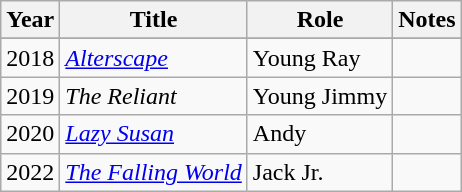<table class="wikitable unsortable">
<tr>
<th>Year</th>
<th>Title</th>
<th>Role</th>
<th>Notes</th>
</tr>
<tr>
</tr>
<tr>
<td>2018</td>
<td><em><a href='#'>Alterscape</a></em></td>
<td>Young Ray</td>
<td></td>
</tr>
<tr>
<td>2019</td>
<td><em>The Reliant</em></td>
<td>Young Jimmy</td>
<td></td>
</tr>
<tr>
<td>2020</td>
<td><em><a href='#'>Lazy Susan</a></em></td>
<td>Andy</td>
<td></td>
</tr>
<tr>
<td>2022</td>
<td><em><a href='#'>The Falling World</a></em></td>
<td>Jack Jr.</td>
<td></td>
</tr>
</table>
